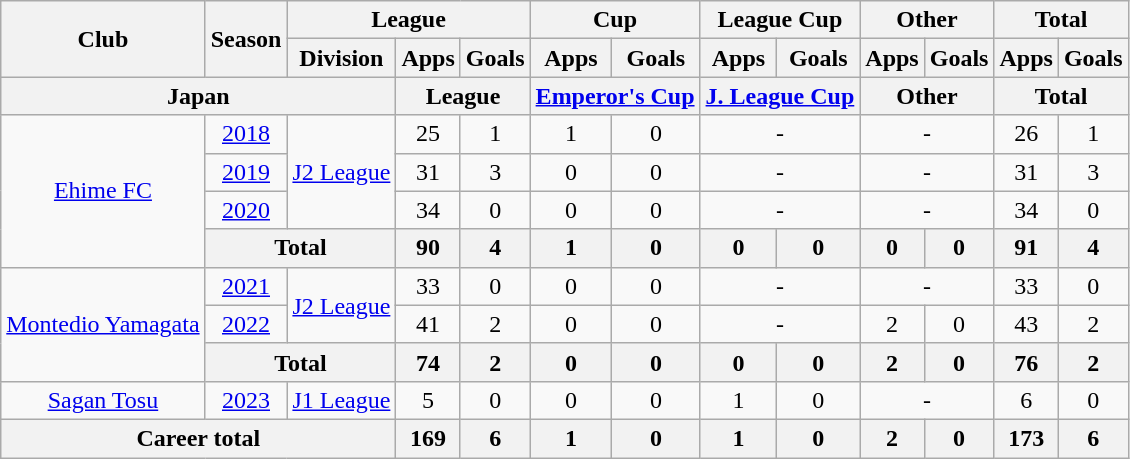<table class="wikitable" style="text-align:center;">
<tr>
<th rowspan=2>Club</th>
<th rowspan=2>Season</th>
<th colspan=3>League</th>
<th colspan=2>Cup</th>
<th colspan=2>League Cup</th>
<th colspan=2>Other</th>
<th colspan=2>Total</th>
</tr>
<tr>
<th>Division</th>
<th>Apps</th>
<th>Goals</th>
<th>Apps</th>
<th>Goals</th>
<th>Apps</th>
<th>Goals</th>
<th>Apps</th>
<th>Goals</th>
<th>Apps</th>
<th>Goals</th>
</tr>
<tr>
<th colspan=3>Japan</th>
<th colspan=2>League</th>
<th colspan=2><a href='#'>Emperor's Cup</a></th>
<th colspan=2><a href='#'>J. League Cup</a></th>
<th colspan=2>Other</th>
<th colspan=2>Total</th>
</tr>
<tr>
<td rowspan="4"><a href='#'>Ehime FC</a></td>
<td><a href='#'>2018</a></td>
<td rowspan="3"><a href='#'>J2 League</a></td>
<td>25</td>
<td>1</td>
<td>1</td>
<td>0</td>
<td colspan="2">-</td>
<td colspan="2">-</td>
<td>26</td>
<td>1</td>
</tr>
<tr>
<td><a href='#'>2019</a></td>
<td>31</td>
<td>3</td>
<td>0</td>
<td>0</td>
<td colspan="2">-</td>
<td colspan="2">-</td>
<td>31</td>
<td>3</td>
</tr>
<tr>
<td><a href='#'>2020</a></td>
<td>34</td>
<td>0</td>
<td>0</td>
<td>0</td>
<td colspan="2">-</td>
<td colspan="2">-</td>
<td>34</td>
<td>0</td>
</tr>
<tr>
<th colspan="2">Total</th>
<th>90</th>
<th>4</th>
<th>1</th>
<th>0</th>
<th>0</th>
<th>0</th>
<th>0</th>
<th>0</th>
<th>91</th>
<th>4</th>
</tr>
<tr>
<td rowspan="3"><a href='#'>Montedio Yamagata</a></td>
<td><a href='#'>2021</a></td>
<td rowspan="2"><a href='#'>J2 League</a></td>
<td>33</td>
<td>0</td>
<td>0</td>
<td>0</td>
<td colspan="2">-</td>
<td colspan="2">-</td>
<td>33</td>
<td>0</td>
</tr>
<tr>
<td><a href='#'>2022</a></td>
<td>41</td>
<td>2</td>
<td>0</td>
<td>0</td>
<td colspan="2">-</td>
<td>2</td>
<td>0</td>
<td>43</td>
<td>2</td>
</tr>
<tr>
<th colspan="2">Total</th>
<th>74</th>
<th>2</th>
<th>0</th>
<th>0</th>
<th>0</th>
<th>0</th>
<th>2</th>
<th>0</th>
<th>76</th>
<th>2</th>
</tr>
<tr>
<td><a href='#'>Sagan Tosu</a></td>
<td><a href='#'>2023</a></td>
<td><a href='#'>J1 League</a></td>
<td>5</td>
<td>0</td>
<td>0</td>
<td>0</td>
<td>1</td>
<td>0</td>
<td colspan="2">-</td>
<td>6</td>
<td>0</td>
</tr>
<tr>
<th colspan=3>Career total</th>
<th>169</th>
<th>6</th>
<th>1</th>
<th>0</th>
<th>1</th>
<th>0</th>
<th>2</th>
<th>0</th>
<th>173</th>
<th>6</th>
</tr>
</table>
